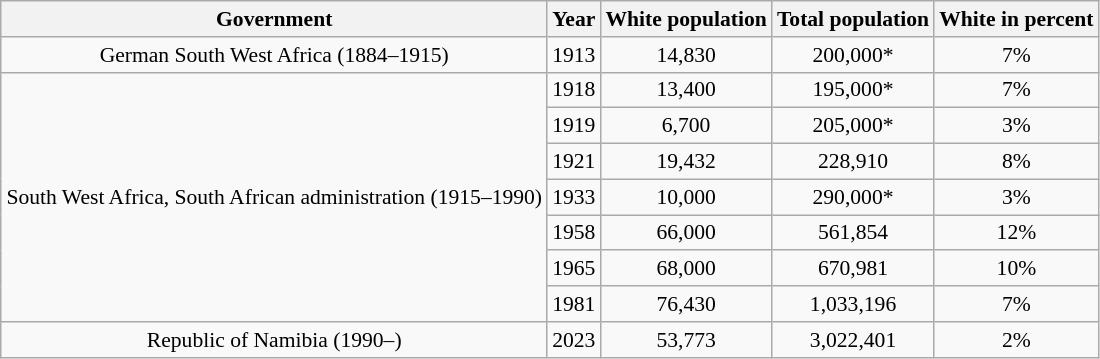<table class="wikitable sortable" style="float:; margin:0 0 0.5em 1em; text-align:center; font-size:90%;">
<tr>
<th>Government</th>
<th>Year</th>
<th>White population</th>
<th>Total population</th>
<th>White in percent</th>
</tr>
<tr>
<td>German South West Africa (1884–1915)</td>
<td>1913</td>
<td>14,830</td>
<td>200,000*</td>
<td>7%</td>
</tr>
<tr>
<td rowspan="7">South West Africa, South African administration (1915–1990)</td>
<td>1918</td>
<td>13,400</td>
<td>195,000*</td>
<td>7%</td>
</tr>
<tr>
<td>1919</td>
<td>6,700</td>
<td>205,000*</td>
<td>3%</td>
</tr>
<tr>
<td>1921</td>
<td>19,432</td>
<td>228,910</td>
<td>8%</td>
</tr>
<tr>
<td>1933</td>
<td>10,000</td>
<td>290,000*</td>
<td>3%</td>
</tr>
<tr>
<td>1958</td>
<td>66,000</td>
<td>561,854</td>
<td>12%</td>
</tr>
<tr>
<td>1965</td>
<td>68,000</td>
<td>670,981</td>
<td>10%</td>
</tr>
<tr>
<td>1981</td>
<td>76,430</td>
<td>1,033,196</td>
<td>7%</td>
</tr>
<tr>
<td>Republic of Namibia (1990–)</td>
<td>2023</td>
<td>53,773</td>
<td>3,022,401</td>
<td>2%</td>
</tr>
</table>
